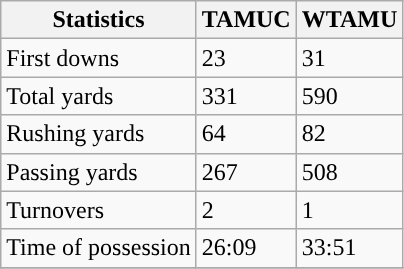<table class="wikitable">
<tr>
<th>Statistics</th>
<th>TAMUC</th>
<th>WTAMU</th>
</tr>
<tr>
<td>First downs</td>
<td>23</td>
<td>31</td>
</tr>
<tr>
<td>Total yards</td>
<td>331</td>
<td>590</td>
</tr>
<tr>
<td>Rushing yards</td>
<td>64</td>
<td>82</td>
</tr>
<tr>
<td>Passing yards</td>
<td>267</td>
<td>508</td>
</tr>
<tr>
<td>Turnovers</td>
<td>2</td>
<td>1</td>
</tr>
<tr>
<td>Time of possession</td>
<td>26:09</td>
<td>33:51</td>
</tr>
<tr>
</tr>
</table>
